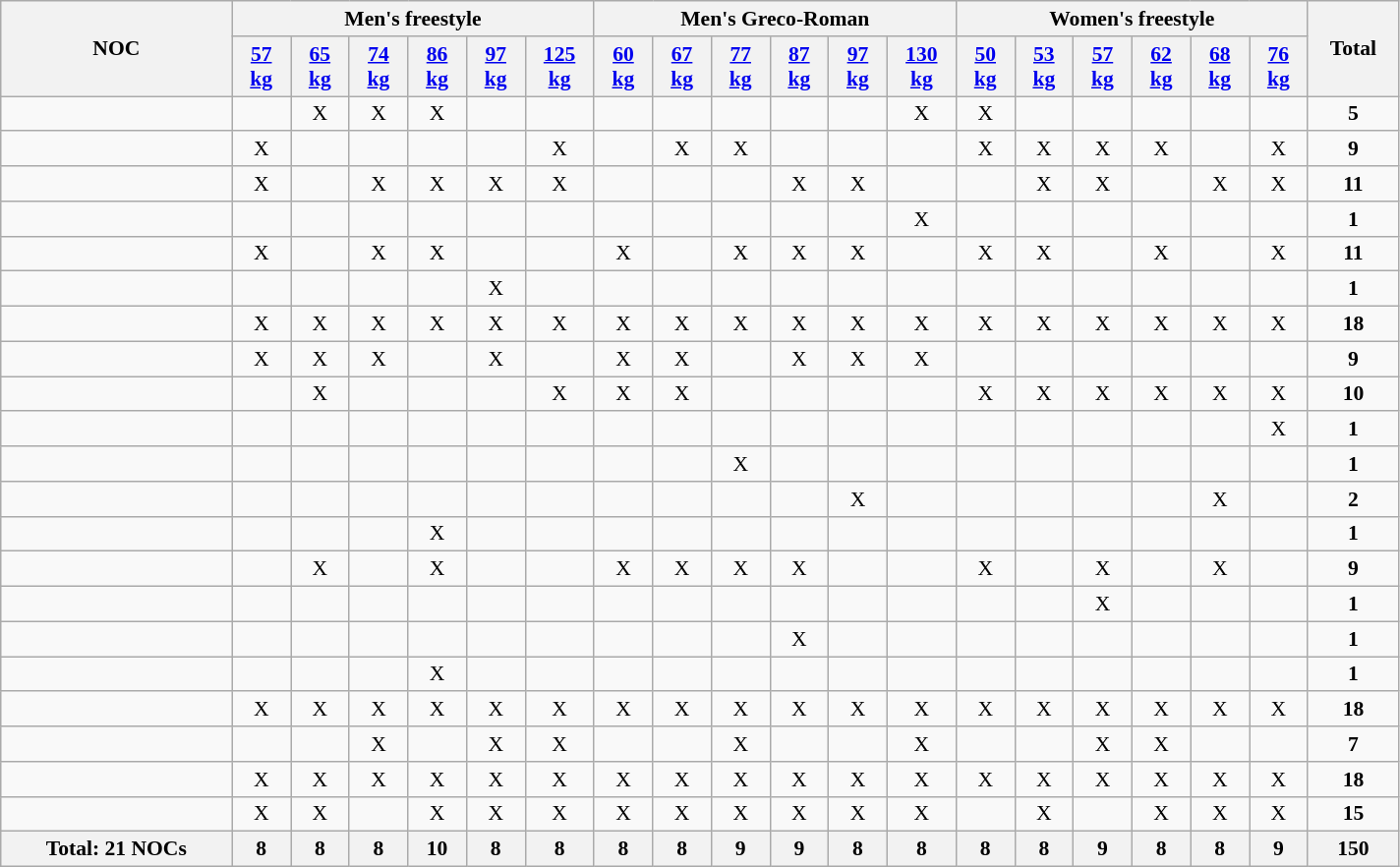<table class="wikitable" style="text-align:center; font-size:90%">
<tr>
<th rowspan="2" width=150 align="left">NOC</th>
<th colspan="6">Men's freestyle</th>
<th colspan="6">Men's Greco-Roman</th>
<th colspan=6>Women's freestyle</th>
<th ! width=55 rowspan="2">Total</th>
</tr>
<tr>
<th width=33><a href='#'>57 kg</a></th>
<th width=33><a href='#'>65 kg</a></th>
<th width=33><a href='#'>74 kg</a></th>
<th width=33><a href='#'>86 kg</a></th>
<th width=33><a href='#'>97 kg</a></th>
<th width=40><a href='#'>125 kg</a></th>
<th width=33><a href='#'>60 kg</a></th>
<th width=33><a href='#'>67 kg</a></th>
<th width=33><a href='#'>77 kg</a></th>
<th width=33><a href='#'>87 kg</a></th>
<th width=33><a href='#'>97 kg</a></th>
<th width=40><a href='#'>130 kg</a></th>
<th width=33><a href='#'>50 kg</a></th>
<th width=33><a href='#'>53 kg</a></th>
<th width=33><a href='#'>57 kg</a></th>
<th width=33><a href='#'>62 kg</a></th>
<th width=33><a href='#'>68 kg</a></th>
<th width=33><a href='#'>76 kg</a></th>
</tr>
<tr>
<td align=left></td>
<td></td>
<td>X</td>
<td>X</td>
<td>X</td>
<td></td>
<td></td>
<td></td>
<td></td>
<td></td>
<td></td>
<td></td>
<td>X</td>
<td>X</td>
<td></td>
<td></td>
<td></td>
<td></td>
<td></td>
<td><strong>5</strong></td>
</tr>
<tr>
<td align=left></td>
<td>X</td>
<td></td>
<td></td>
<td></td>
<td></td>
<td>X</td>
<td></td>
<td>X</td>
<td>X</td>
<td></td>
<td></td>
<td></td>
<td>X</td>
<td>X</td>
<td>X</td>
<td>X</td>
<td></td>
<td>X</td>
<td><strong>9</strong></td>
</tr>
<tr>
<td align=left></td>
<td>X</td>
<td></td>
<td>X</td>
<td>X</td>
<td>X</td>
<td>X</td>
<td></td>
<td></td>
<td></td>
<td>X</td>
<td>X</td>
<td></td>
<td></td>
<td>X</td>
<td>X</td>
<td></td>
<td>X</td>
<td>X</td>
<td><strong>11</strong></td>
</tr>
<tr>
<td align=left></td>
<td></td>
<td></td>
<td></td>
<td></td>
<td></td>
<td></td>
<td></td>
<td></td>
<td></td>
<td></td>
<td></td>
<td>X</td>
<td></td>
<td></td>
<td></td>
<td></td>
<td></td>
<td></td>
<td><strong>1</strong></td>
</tr>
<tr>
<td align=left></td>
<td>X</td>
<td></td>
<td>X</td>
<td>X</td>
<td></td>
<td></td>
<td>X</td>
<td></td>
<td>X</td>
<td>X</td>
<td>X</td>
<td></td>
<td>X</td>
<td>X</td>
<td></td>
<td>X</td>
<td></td>
<td>X</td>
<td><strong>11</strong></td>
</tr>
<tr>
<td align=left></td>
<td></td>
<td></td>
<td></td>
<td></td>
<td>X</td>
<td></td>
<td></td>
<td></td>
<td></td>
<td></td>
<td></td>
<td></td>
<td></td>
<td></td>
<td></td>
<td></td>
<td></td>
<td></td>
<td><strong>1</strong></td>
</tr>
<tr>
<td align=left></td>
<td>X</td>
<td>X</td>
<td>X</td>
<td>X</td>
<td>X</td>
<td>X</td>
<td>X</td>
<td>X</td>
<td>X</td>
<td>X</td>
<td>X</td>
<td>X</td>
<td>X</td>
<td>X</td>
<td>X</td>
<td>X</td>
<td>X</td>
<td>X</td>
<td><strong>18</strong></td>
</tr>
<tr>
<td align=left></td>
<td>X</td>
<td>X</td>
<td>X</td>
<td></td>
<td>X</td>
<td></td>
<td>X</td>
<td>X</td>
<td></td>
<td>X</td>
<td>X</td>
<td>X</td>
<td></td>
<td></td>
<td></td>
<td></td>
<td></td>
<td></td>
<td><strong>9</strong></td>
</tr>
<tr>
<td align=left></td>
<td></td>
<td>X</td>
<td></td>
<td></td>
<td></td>
<td>X</td>
<td>X</td>
<td>X</td>
<td></td>
<td></td>
<td></td>
<td></td>
<td>X</td>
<td>X</td>
<td>X</td>
<td>X</td>
<td>X</td>
<td>X</td>
<td><strong>10</strong></td>
</tr>
<tr>
<td align=left></td>
<td></td>
<td></td>
<td></td>
<td></td>
<td></td>
<td></td>
<td></td>
<td></td>
<td></td>
<td></td>
<td></td>
<td></td>
<td></td>
<td></td>
<td></td>
<td></td>
<td></td>
<td>X</td>
<td><strong>1</strong></td>
</tr>
<tr>
<td align=left></td>
<td></td>
<td></td>
<td></td>
<td></td>
<td></td>
<td></td>
<td></td>
<td></td>
<td>X</td>
<td></td>
<td></td>
<td></td>
<td></td>
<td></td>
<td></td>
<td></td>
<td></td>
<td></td>
<td><strong>1</strong></td>
</tr>
<tr>
<td align=left></td>
<td></td>
<td></td>
<td></td>
<td></td>
<td></td>
<td></td>
<td></td>
<td></td>
<td></td>
<td></td>
<td>X</td>
<td></td>
<td></td>
<td></td>
<td></td>
<td></td>
<td>X</td>
<td></td>
<td><strong>2</strong></td>
</tr>
<tr>
<td align=left></td>
<td></td>
<td></td>
<td></td>
<td>X</td>
<td></td>
<td></td>
<td></td>
<td></td>
<td></td>
<td></td>
<td></td>
<td></td>
<td></td>
<td></td>
<td></td>
<td></td>
<td></td>
<td></td>
<td><strong>1</strong></td>
</tr>
<tr>
<td align=left></td>
<td></td>
<td>X</td>
<td></td>
<td>X</td>
<td></td>
<td></td>
<td>X</td>
<td>X</td>
<td>X</td>
<td>X</td>
<td></td>
<td></td>
<td>X</td>
<td></td>
<td>X</td>
<td></td>
<td>X</td>
<td></td>
<td><strong>9</strong></td>
</tr>
<tr>
<td align=left></td>
<td></td>
<td></td>
<td></td>
<td></td>
<td></td>
<td></td>
<td></td>
<td></td>
<td></td>
<td></td>
<td></td>
<td></td>
<td></td>
<td></td>
<td>X</td>
<td></td>
<td></td>
<td></td>
<td><strong>1</strong></td>
</tr>
<tr>
<td align=left></td>
<td></td>
<td></td>
<td></td>
<td></td>
<td></td>
<td></td>
<td></td>
<td></td>
<td></td>
<td>X</td>
<td></td>
<td></td>
<td></td>
<td></td>
<td></td>
<td></td>
<td></td>
<td></td>
<td><strong>1</strong></td>
</tr>
<tr>
<td align=left></td>
<td></td>
<td></td>
<td></td>
<td>X</td>
<td></td>
<td></td>
<td></td>
<td></td>
<td></td>
<td></td>
<td></td>
<td></td>
<td></td>
<td></td>
<td></td>
<td></td>
<td></td>
<td></td>
<td><strong>1</strong></td>
</tr>
<tr>
<td align=left></td>
<td>X</td>
<td>X</td>
<td>X</td>
<td>X</td>
<td>X</td>
<td>X</td>
<td>X</td>
<td>X</td>
<td>X</td>
<td>X</td>
<td>X</td>
<td>X</td>
<td>X</td>
<td>X</td>
<td>X</td>
<td>X</td>
<td>X</td>
<td>X</td>
<td><strong>18</strong></td>
</tr>
<tr>
<td align=left></td>
<td></td>
<td></td>
<td>X</td>
<td></td>
<td>X</td>
<td>X</td>
<td></td>
<td></td>
<td>X</td>
<td></td>
<td></td>
<td>X</td>
<td></td>
<td></td>
<td>X</td>
<td>X</td>
<td></td>
<td></td>
<td><strong>7</strong></td>
</tr>
<tr>
<td align=left></td>
<td>X</td>
<td>X</td>
<td>X</td>
<td>X</td>
<td>X</td>
<td>X</td>
<td>X</td>
<td>X</td>
<td>X</td>
<td>X</td>
<td>X</td>
<td>X</td>
<td>X</td>
<td>X</td>
<td>X</td>
<td>X</td>
<td>X</td>
<td>X</td>
<td><strong>18</strong></td>
</tr>
<tr>
<td align=left></td>
<td>X</td>
<td>X</td>
<td></td>
<td>X</td>
<td>X</td>
<td>X</td>
<td>X</td>
<td>X</td>
<td>X</td>
<td>X</td>
<td>X</td>
<td>X</td>
<td></td>
<td>X</td>
<td></td>
<td>X</td>
<td>X</td>
<td>X</td>
<td><strong>15</strong></td>
</tr>
<tr>
<th>Total: 21 NOCs</th>
<th>8</th>
<th>8</th>
<th>8</th>
<th>10</th>
<th>8</th>
<th>8</th>
<th>8</th>
<th>8</th>
<th>9</th>
<th>9</th>
<th>8</th>
<th>8</th>
<th>8</th>
<th>8</th>
<th>9</th>
<th>8</th>
<th>8</th>
<th>9</th>
<th>150</th>
</tr>
</table>
